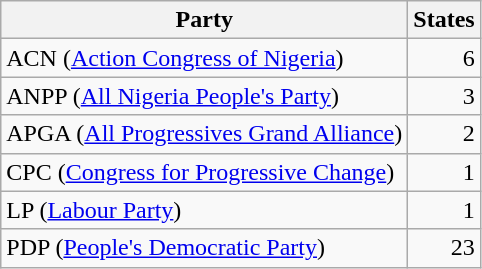<table class=wikitable>
<tr>
<th>Party</th>
<th>States</th>
</tr>
<tr>
<td>ACN (<a href='#'>Action Congress of Nigeria</a>)</td>
<td align="right">6</td>
</tr>
<tr>
<td>ANPP (<a href='#'>All Nigeria People's Party</a>)</td>
<td align="right">3</td>
</tr>
<tr>
<td>APGA (<a href='#'>All Progressives Grand Alliance</a>)</td>
<td align="right">2</td>
</tr>
<tr>
<td>CPC (<a href='#'>Congress for Progressive Change</a>)</td>
<td align="right">1</td>
</tr>
<tr>
<td>LP (<a href='#'>Labour Party</a>)</td>
<td align="right">1</td>
</tr>
<tr>
<td>PDP (<a href='#'>People's Democratic Party</a>)</td>
<td align="right">23</td>
</tr>
</table>
